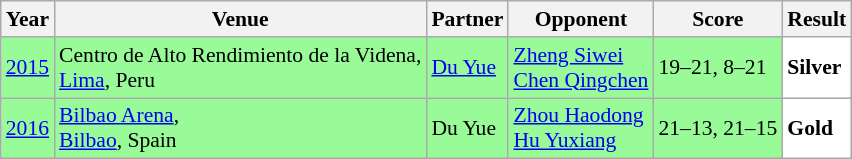<table class="sortable wikitable" style="font-size: 90%;">
<tr>
<th>Year</th>
<th>Venue</th>
<th>Partner</th>
<th>Opponent</th>
<th>Score</th>
<th>Result</th>
</tr>
<tr style="background:#98FB98">
<td align="center"><a href='#'>2015</a></td>
<td align="left">Centro de Alto Rendimiento de la Videna,<br><a href='#'>Lima</a>, Peru</td>
<td align="left"> <a href='#'>Du Yue</a></td>
<td align="left"> <a href='#'>Zheng Siwei</a> <br>  <a href='#'>Chen Qingchen</a></td>
<td align="left">19–21, 8–21</td>
<td style="text-align:left; background:white"> <strong>Silver</strong></td>
</tr>
<tr style="background:#98FB98">
<td align="center"><a href='#'>2016</a></td>
<td align="left"><a href='#'>Bilbao Arena</a>,<br><a href='#'>Bilbao</a>, Spain</td>
<td align="left"> Du Yue</td>
<td align="left"> <a href='#'>Zhou Haodong</a> <br>  <a href='#'>Hu Yuxiang</a></td>
<td align="left">21–13, 21–15</td>
<td style="text-align:left; background:white"> <strong>Gold</strong></td>
</tr>
</table>
